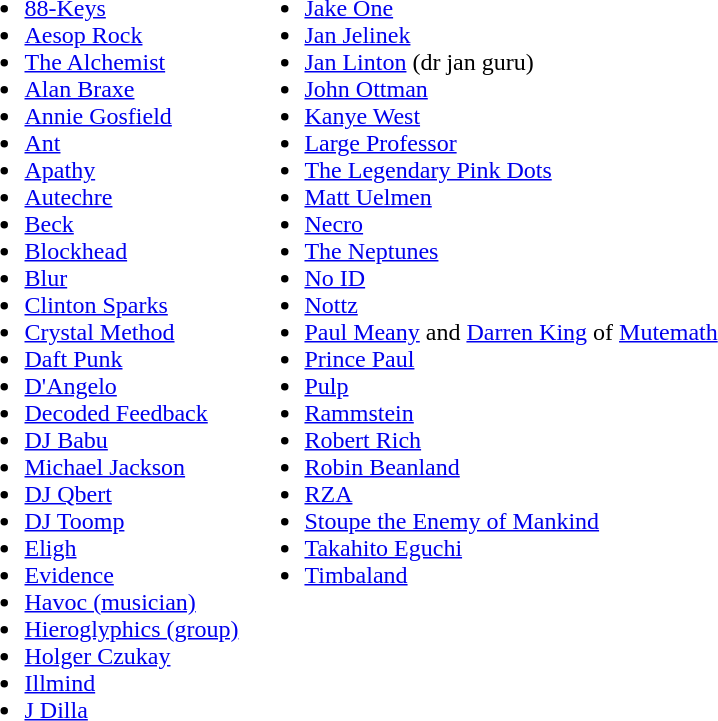<table>
<tr>
<td valign="top"><br><ul><li><a href='#'>88-Keys</a></li><li><a href='#'>Aesop Rock</a></li><li><a href='#'>The Alchemist</a></li><li><a href='#'>Alan Braxe</a></li><li><a href='#'>Annie Gosfield</a></li><li><a href='#'>Ant</a></li><li><a href='#'>Apathy</a></li><li><a href='#'>Autechre</a></li><li><a href='#'>Beck</a></li><li><a href='#'>Blockhead</a></li><li><a href='#'>Blur</a></li><li><a href='#'>Clinton Sparks</a></li><li><a href='#'>Crystal Method</a></li><li><a href='#'>Daft Punk</a></li><li><a href='#'>D'Angelo</a></li><li><a href='#'>Decoded Feedback</a></li><li><a href='#'>DJ Babu</a></li><li><a href='#'>Michael Jackson</a></li><li><a href='#'>DJ Qbert</a></li><li><a href='#'>DJ Toomp</a></li><li><a href='#'>Eligh</a></li><li><a href='#'>Evidence</a></li><li><a href='#'>Havoc (musician)</a></li><li><a href='#'>Hieroglyphics (group)</a></li><li><a href='#'>Holger Czukay</a></li><li><a href='#'>Illmind</a></li><li><a href='#'>J Dilla</a></li></ul></td>
<td valign="top"><br><ul><li><a href='#'>Jake One</a></li><li><a href='#'>Jan Jelinek</a></li><li><a href='#'>Jan Linton</a> (dr jan guru)</li><li><a href='#'>John Ottman</a></li><li><a href='#'>Kanye West</a></li><li><a href='#'>Large Professor</a></li><li><a href='#'>The Legendary Pink Dots</a></li><li><a href='#'>Matt Uelmen</a></li><li><a href='#'>Necro</a></li><li><a href='#'>The Neptunes</a></li><li><a href='#'>No ID</a></li><li><a href='#'>Nottz</a></li><li><a href='#'>Paul Meany</a> and <a href='#'>Darren King</a> of <a href='#'>Mutemath</a></li><li><a href='#'>Prince Paul</a></li><li><a href='#'>Pulp</a></li><li><a href='#'>Rammstein</a></li><li><a href='#'>Robert Rich</a></li><li><a href='#'>Robin Beanland</a></li><li><a href='#'>RZA</a></li><li><a href='#'>Stoupe the Enemy of Mankind</a></li><li><a href='#'>Takahito Eguchi</a></li><li><a href='#'>Timbaland</a></li></ul></td>
</tr>
</table>
